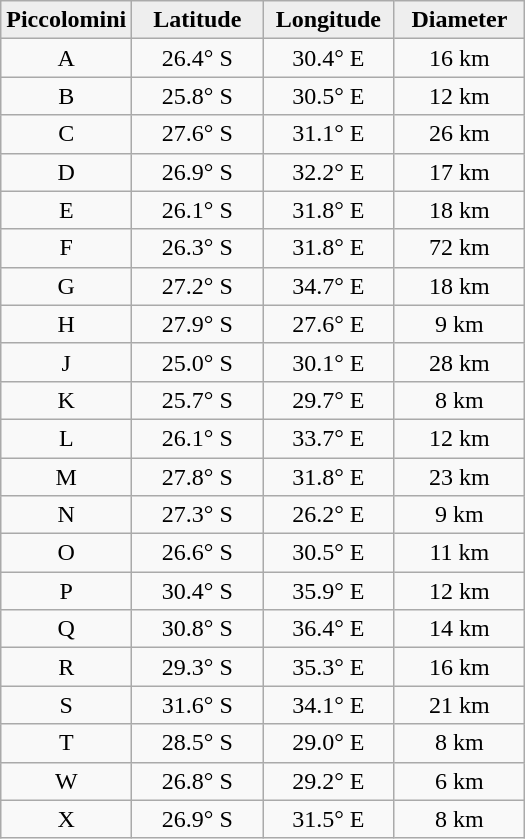<table class="wikitable">
<tr>
<th width="25%" style="background:#eeeeee;">Piccolomini</th>
<th width="25%" style="background:#eeeeee;">Latitude</th>
<th width="25%" style="background:#eeeeee;">Longitude</th>
<th width="25%" style="background:#eeeeee;">Diameter</th>
</tr>
<tr>
<td align="center">A</td>
<td align="center">26.4° S</td>
<td align="center">30.4° E</td>
<td align="center">16 km</td>
</tr>
<tr>
<td align="center">B</td>
<td align="center">25.8° S</td>
<td align="center">30.5° E</td>
<td align="center">12 km</td>
</tr>
<tr>
<td align="center">C</td>
<td align="center">27.6° S</td>
<td align="center">31.1° E</td>
<td align="center">26 km</td>
</tr>
<tr>
<td align="center">D</td>
<td align="center">26.9° S</td>
<td align="center">32.2° E</td>
<td align="center">17 km</td>
</tr>
<tr>
<td align="center">E</td>
<td align="center">26.1° S</td>
<td align="center">31.8° E</td>
<td align="center">18 km</td>
</tr>
<tr>
<td align="center">F</td>
<td align="center">26.3° S</td>
<td align="center">31.8° E</td>
<td align="center">72 km</td>
</tr>
<tr>
<td align="center">G</td>
<td align="center">27.2° S</td>
<td align="center">34.7° E</td>
<td align="center">18 km</td>
</tr>
<tr>
<td align="center">H</td>
<td align="center">27.9° S</td>
<td align="center">27.6° E</td>
<td align="center">9 km</td>
</tr>
<tr>
<td align="center">J</td>
<td align="center">25.0° S</td>
<td align="center">30.1° E</td>
<td align="center">28 km</td>
</tr>
<tr>
<td align="center">K</td>
<td align="center">25.7° S</td>
<td align="center">29.7° E</td>
<td align="center">8 km</td>
</tr>
<tr>
<td align="center">L</td>
<td align="center">26.1° S</td>
<td align="center">33.7° E</td>
<td align="center">12 km</td>
</tr>
<tr>
<td align="center">M</td>
<td align="center">27.8° S</td>
<td align="center">31.8° E</td>
<td align="center">23 km</td>
</tr>
<tr>
<td align="center">N</td>
<td align="center">27.3° S</td>
<td align="center">26.2° E</td>
<td align="center">9 km</td>
</tr>
<tr>
<td align="center">O</td>
<td align="center">26.6° S</td>
<td align="center">30.5° E</td>
<td align="center">11 km</td>
</tr>
<tr>
<td align="center">P</td>
<td align="center">30.4° S</td>
<td align="center">35.9° E</td>
<td align="center">12 km</td>
</tr>
<tr>
<td align="center">Q</td>
<td align="center">30.8° S</td>
<td align="center">36.4° E</td>
<td align="center">14 km</td>
</tr>
<tr>
<td align="center">R</td>
<td align="center">29.3° S</td>
<td align="center">35.3° E</td>
<td align="center">16 km</td>
</tr>
<tr>
<td align="center">S</td>
<td align="center">31.6° S</td>
<td align="center">34.1° E</td>
<td align="center">21 km</td>
</tr>
<tr>
<td align="center">T</td>
<td align="center">28.5° S</td>
<td align="center">29.0° E</td>
<td align="center">8 km</td>
</tr>
<tr>
<td align="center">W</td>
<td align="center">26.8° S</td>
<td align="center">29.2° E</td>
<td align="center">6 km</td>
</tr>
<tr>
<td align="center">X</td>
<td align="center">26.9° S</td>
<td align="center">31.5° E</td>
<td align="center">8 km</td>
</tr>
</table>
